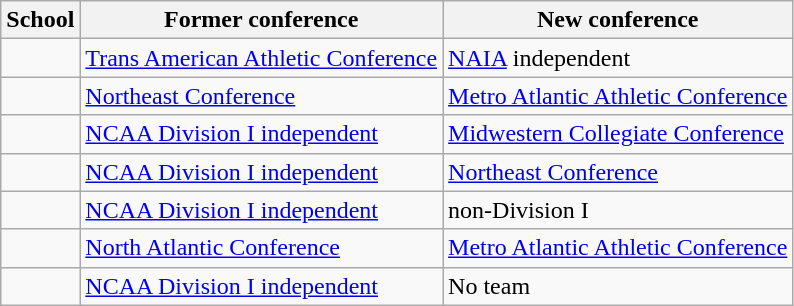<table class="wikitable sortable">
<tr>
<th>School</th>
<th>Former conference</th>
<th>New conference</th>
</tr>
<tr>
<td></td>
<td><a href='#'>Trans American Athletic Conference</a></td>
<td><a href='#'>NAIA</a> independent</td>
</tr>
<tr>
<td></td>
<td><a href='#'>Northeast Conference</a></td>
<td><a href='#'>Metro Atlantic Athletic Conference</a></td>
</tr>
<tr>
<td></td>
<td><a href='#'>NCAA Division I independent</a></td>
<td><a href='#'>Midwestern Collegiate Conference</a></td>
</tr>
<tr>
<td></td>
<td><a href='#'>NCAA Division I independent</a></td>
<td><a href='#'>Northeast Conference</a></td>
</tr>
<tr>
<td></td>
<td><a href='#'>NCAA Division I independent</a></td>
<td>non-Division I</td>
</tr>
<tr>
<td></td>
<td><a href='#'>North Atlantic Conference</a></td>
<td><a href='#'>Metro Atlantic Athletic Conference</a></td>
</tr>
<tr>
<td></td>
<td><a href='#'>NCAA Division I independent</a></td>
<td>No team</td>
</tr>
</table>
